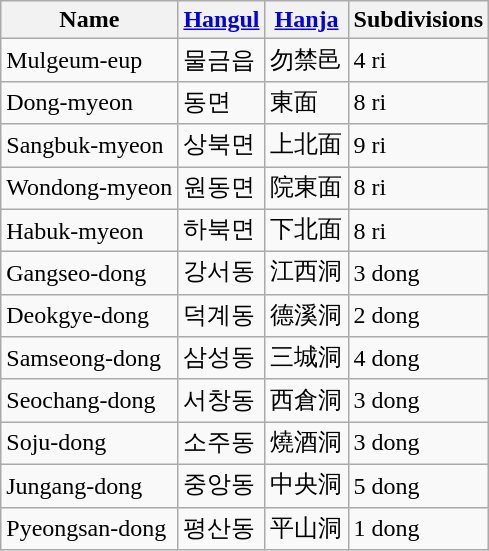<table class=wikitable>
<tr>
<th>Name</th>
<th><a href='#'>Hangul</a></th>
<th><a href='#'>Hanja</a></th>
<th>Subdivisions</th>
</tr>
<tr>
<td>Mulgeum-eup</td>
<td>물금읍</td>
<td>勿禁邑</td>
<td>4 ri</td>
</tr>
<tr>
<td>Dong-myeon</td>
<td>동면</td>
<td>東面</td>
<td>8 ri</td>
</tr>
<tr>
<td>Sangbuk-myeon</td>
<td>상북면</td>
<td>上北面</td>
<td>9 ri</td>
</tr>
<tr>
<td>Wondong-myeon</td>
<td>원동면</td>
<td>院東面</td>
<td>8 ri</td>
</tr>
<tr>
<td>Habuk-myeon</td>
<td>하북면</td>
<td>下北面</td>
<td>8 ri</td>
</tr>
<tr>
<td>Gangseo-dong</td>
<td>강서동</td>
<td>江西洞</td>
<td>3 dong</td>
</tr>
<tr>
<td>Deokgye-dong</td>
<td>덕계동</td>
<td>德溪洞</td>
<td>2 dong</td>
</tr>
<tr>
<td>Samseong-dong</td>
<td>삼성동</td>
<td>三城洞</td>
<td>4 dong</td>
</tr>
<tr>
<td>Seochang-dong</td>
<td>서창동</td>
<td>西倉洞</td>
<td>3 dong</td>
</tr>
<tr>
<td>Soju-dong</td>
<td>소주동</td>
<td>燒酒洞</td>
<td>3 dong</td>
</tr>
<tr>
<td>Jungang-dong</td>
<td>중앙동</td>
<td>中央洞</td>
<td>5 dong</td>
</tr>
<tr>
<td>Pyeongsan-dong</td>
<td>평산동</td>
<td>平山洞</td>
<td>1 dong</td>
</tr>
</table>
